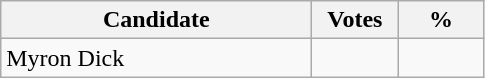<table class="wikitable sortable">
<tr>
<th bgcolor="#DDDDFF" width="200px">Candidate</th>
<th bgcolor="#DDDDFF" width="50px">Votes</th>
<th bgcolor="#DDDDFF" width="50px">%</th>
</tr>
<tr>
<td>Myron Dick</td>
<td></td>
<td></td>
</tr>
</table>
